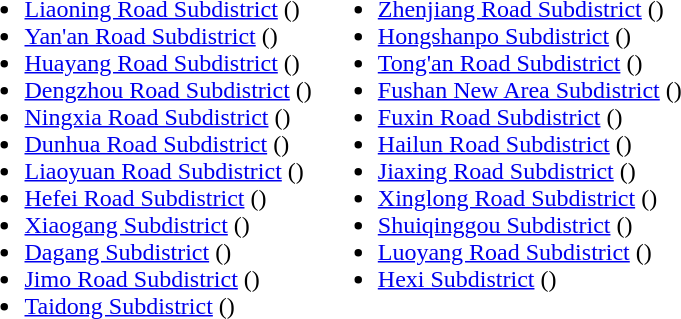<table>
<tr>
<td valign=top><br><ul><li><a href='#'>Liaoning Road Subdistrict</a> ()</li><li><a href='#'>Yan'an Road Subdistrict</a> ()</li><li><a href='#'>Huayang Road Subdistrict</a> ()</li><li><a href='#'>Dengzhou Road Subdistrict</a> ()</li><li><a href='#'>Ningxia Road Subdistrict</a> ()</li><li><a href='#'>Dunhua Road Subdistrict</a> ()</li><li><a href='#'>Liaoyuan Road Subdistrict</a> ()</li><li><a href='#'>Hefei Road Subdistrict</a> ()</li><li><a href='#'>Xiaogang Subdistrict</a> ()</li><li><a href='#'>Dagang Subdistrict</a> ()</li><li><a href='#'>Jimo Road Subdistrict</a> ()</li><li><a href='#'>Taidong Subdistrict</a> ()</li></ul></td>
<td valign=top><br><ul><li><a href='#'>Zhenjiang Road Subdistrict</a> ()</li><li><a href='#'>Hongshanpo Subdistrict</a> ()</li><li><a href='#'>Tong'an Road Subdistrict</a> ()</li><li><a href='#'>Fushan New Area Subdistrict</a> ()</li><li><a href='#'>Fuxin Road Subdistrict</a> ()</li><li><a href='#'>Hailun Road Subdistrict</a> ()</li><li><a href='#'>Jiaxing Road Subdistrict</a> ()</li><li><a href='#'>Xinglong Road Subdistrict</a> ()</li><li><a href='#'>Shuiqinggou Subdistrict</a> ()</li><li><a href='#'>Luoyang Road Subdistrict</a> ()</li><li><a href='#'>Hexi Subdistrict</a> ()</li></ul></td>
</tr>
</table>
